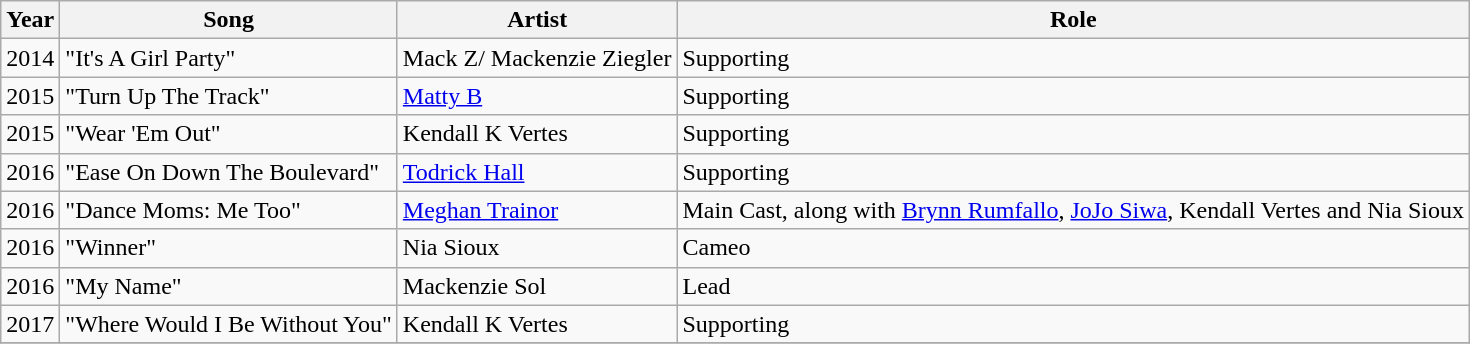<table class="wikitable sortable">
<tr>
<th>Year</th>
<th>Song</th>
<th>Artist</th>
<th>Role</th>
</tr>
<tr>
<td>2014</td>
<td>"It's A Girl Party"</td>
<td>Mack Z/ Mackenzie Ziegler</td>
<td>Supporting</td>
</tr>
<tr>
<td>2015</td>
<td>"Turn Up The Track"</td>
<td><a href='#'>Matty B</a></td>
<td>Supporting</td>
</tr>
<tr>
<td>2015</td>
<td>"Wear 'Em Out"</td>
<td>Kendall K Vertes</td>
<td>Supporting</td>
</tr>
<tr>
<td>2016</td>
<td>"Ease On Down The Boulevard"</td>
<td><a href='#'>Todrick Hall</a></td>
<td>Supporting</td>
</tr>
<tr>
<td>2016</td>
<td>"Dance Moms: Me Too"</td>
<td><a href='#'>Meghan Trainor</a></td>
<td>Main Cast, along with <a href='#'>Brynn Rumfallo</a>, <a href='#'>JoJo Siwa</a>, Kendall Vertes and Nia Sioux</td>
</tr>
<tr>
<td>2016</td>
<td>"Winner"</td>
<td>Nia Sioux</td>
<td>Cameo</td>
</tr>
<tr>
<td>2016</td>
<td>"My Name"</td>
<td>Mackenzie Sol</td>
<td>Lead</td>
</tr>
<tr>
<td>2017</td>
<td>"Where Would I Be Without You"</td>
<td>Kendall K Vertes</td>
<td>Supporting</td>
</tr>
<tr>
</tr>
</table>
